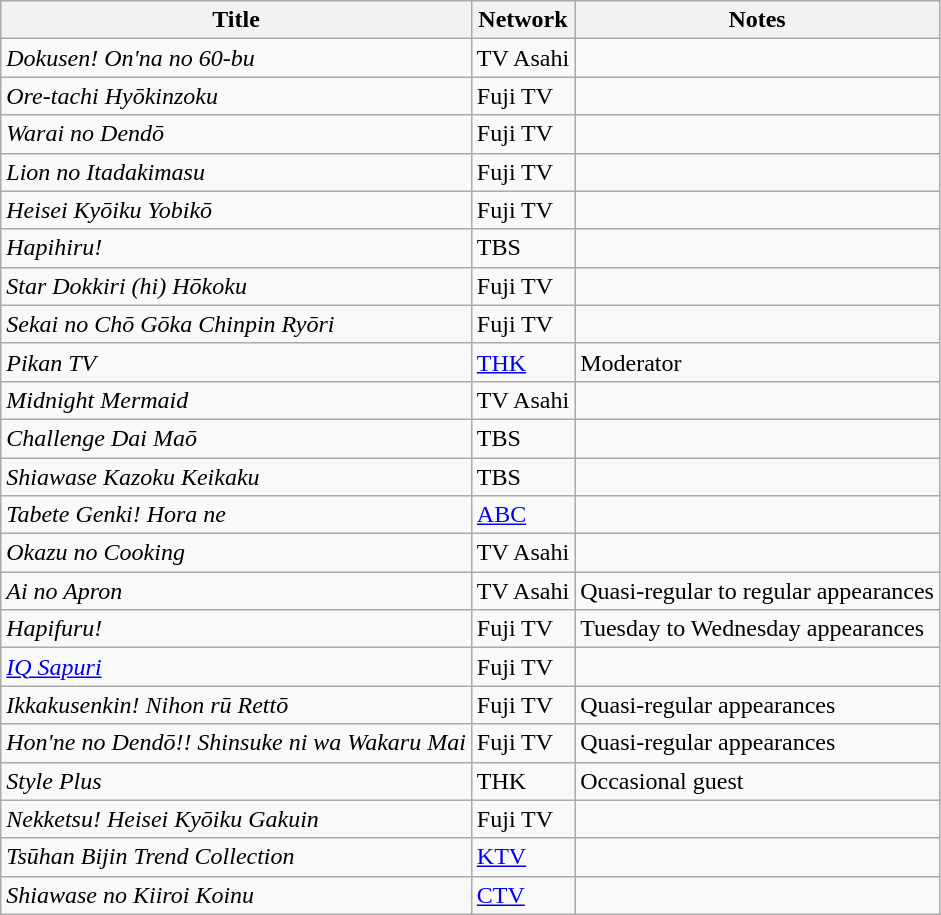<table class="wikitable">
<tr>
<th>Title</th>
<th>Network</th>
<th>Notes</th>
</tr>
<tr>
<td><em>Dokusen! On'na no 60-bu</em></td>
<td>TV Asahi</td>
<td></td>
</tr>
<tr>
<td><em>Ore-tachi Hyōkinzoku</em></td>
<td>Fuji TV</td>
<td></td>
</tr>
<tr>
<td><em>Warai no Dendō</em></td>
<td>Fuji TV</td>
<td></td>
</tr>
<tr>
<td><em>Lion no Itadakimasu</em></td>
<td>Fuji TV</td>
<td></td>
</tr>
<tr>
<td><em>Heisei Kyōiku Yobikō</em></td>
<td>Fuji TV</td>
<td></td>
</tr>
<tr>
<td><em>Hapihiru!</em></td>
<td>TBS</td>
<td></td>
</tr>
<tr>
<td><em>Star Dokkiri (hi) Hōkoku</em></td>
<td>Fuji TV</td>
<td></td>
</tr>
<tr>
<td><em>Sekai no Chō Gōka Chinpin Ryōri</em></td>
<td>Fuji TV</td>
<td></td>
</tr>
<tr>
<td><em>Pikan TV</em></td>
<td><a href='#'>THK</a></td>
<td>Moderator</td>
</tr>
<tr>
<td><em>Midnight Mermaid</em></td>
<td>TV Asahi</td>
<td></td>
</tr>
<tr>
<td><em>Challenge Dai Maō</em></td>
<td>TBS</td>
<td></td>
</tr>
<tr>
<td><em>Shiawase Kazoku Keikaku</em></td>
<td>TBS</td>
<td></td>
</tr>
<tr>
<td><em>Tabete Genki! Hora ne</em></td>
<td><a href='#'>ABC</a></td>
<td></td>
</tr>
<tr>
<td><em>Okazu no Cooking</em></td>
<td>TV Asahi</td>
<td></td>
</tr>
<tr>
<td><em>Ai no Apron</em></td>
<td>TV Asahi</td>
<td>Quasi-regular to regular appearances</td>
</tr>
<tr>
<td><em>Hapifuru!</em></td>
<td>Fuji TV</td>
<td>Tuesday to Wednesday appearances</td>
</tr>
<tr>
<td><em><a href='#'>IQ Sapuri</a></em></td>
<td>Fuji TV</td>
<td></td>
</tr>
<tr>
<td><em>Ikkakusenkin! Nihon rū Rettō</em></td>
<td>Fuji TV</td>
<td>Quasi-regular appearances</td>
</tr>
<tr>
<td><em>Hon'ne no Dendō!! Shinsuke ni wa Wakaru Mai</em></td>
<td>Fuji TV</td>
<td>Quasi-regular appearances</td>
</tr>
<tr>
<td><em>Style Plus</em></td>
<td>THK</td>
<td>Occasional guest</td>
</tr>
<tr>
<td><em>Nekketsu! Heisei Kyōiku Gakuin</em></td>
<td>Fuji TV</td>
<td></td>
</tr>
<tr>
<td><em>Tsūhan Bijin Trend Collection</em></td>
<td><a href='#'>KTV</a></td>
<td></td>
</tr>
<tr>
<td><em>Shiawase no Kiiroi Koinu</em></td>
<td><a href='#'>CTV</a></td>
<td></td>
</tr>
</table>
